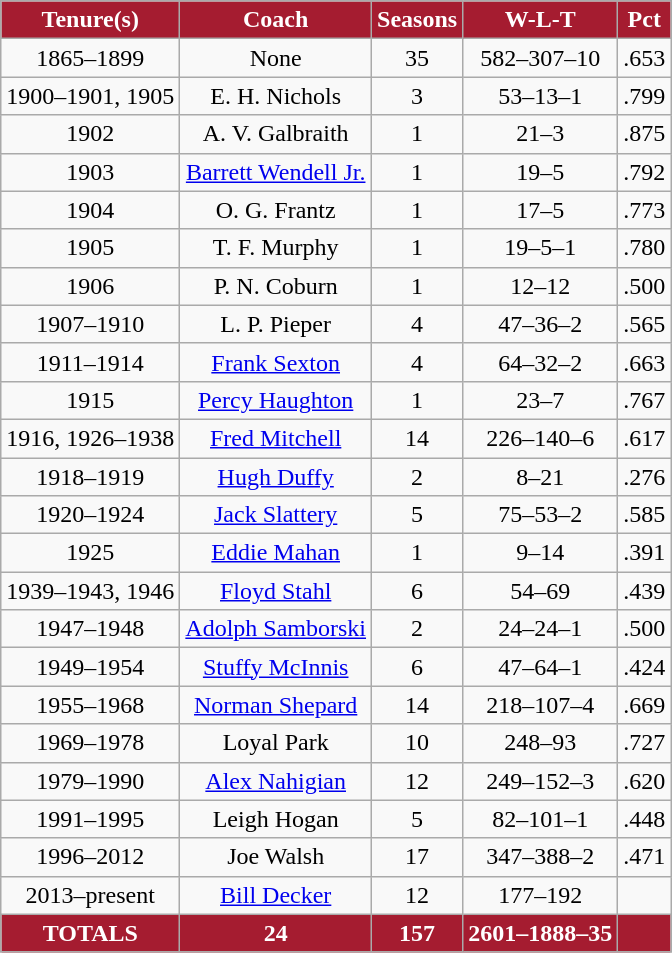<table class="wikitable" style="text-align:center">
<tr>
<th style="background:#A51C30; color:#FFFFFF;">Tenure(s)</th>
<th style="background:#A51C30; color:#FFFFFF;">Coach</th>
<th style="background:#A51C30; color:#FFFFFF;">Seasons</th>
<th style="background:#A51C30; color:#FFFFFF;">W-L-T</th>
<th style="background:#A51C30; color:#FFFFFF;">Pct</th>
</tr>
<tr>
<td>1865–1899</td>
<td>None</td>
<td>35</td>
<td>582–307–10</td>
<td>.653</td>
</tr>
<tr>
<td>1900–1901, 1905</td>
<td>E. H. Nichols</td>
<td>3</td>
<td>53–13–1</td>
<td>.799</td>
</tr>
<tr>
<td>1902</td>
<td>A. V. Galbraith</td>
<td>1</td>
<td>21–3</td>
<td>.875</td>
</tr>
<tr>
<td>1903</td>
<td><a href='#'>Barrett Wendell Jr.</a></td>
<td>1</td>
<td>19–5</td>
<td>.792</td>
</tr>
<tr>
<td>1904</td>
<td>O. G. Frantz</td>
<td>1</td>
<td>17–5</td>
<td>.773</td>
</tr>
<tr>
<td>1905</td>
<td>T. F. Murphy</td>
<td>1</td>
<td>19–5–1</td>
<td>.780</td>
</tr>
<tr>
<td>1906</td>
<td>P. N. Coburn</td>
<td>1</td>
<td>12–12</td>
<td>.500</td>
</tr>
<tr>
<td>1907–1910</td>
<td>L. P. Pieper</td>
<td>4</td>
<td>47–36–2</td>
<td>.565</td>
</tr>
<tr>
<td>1911–1914</td>
<td><a href='#'>Frank Sexton</a></td>
<td>4</td>
<td>64–32–2</td>
<td>.663</td>
</tr>
<tr>
<td>1915</td>
<td><a href='#'>Percy Haughton</a></td>
<td>1</td>
<td>23–7</td>
<td>.767</td>
</tr>
<tr>
<td>1916, 1926–1938</td>
<td><a href='#'>Fred Mitchell</a></td>
<td>14</td>
<td>226–140–6</td>
<td>.617</td>
</tr>
<tr>
<td>1918–1919</td>
<td><a href='#'>Hugh Duffy</a></td>
<td>2</td>
<td>8–21</td>
<td>.276</td>
</tr>
<tr>
<td>1920–1924</td>
<td><a href='#'>Jack Slattery</a></td>
<td>5</td>
<td>75–53–2</td>
<td>.585</td>
</tr>
<tr>
<td>1925</td>
<td><a href='#'>Eddie Mahan</a></td>
<td>1</td>
<td>9–14</td>
<td>.391</td>
</tr>
<tr>
<td>1939–1943, 1946</td>
<td><a href='#'>Floyd Stahl</a></td>
<td>6</td>
<td>54–69</td>
<td>.439</td>
</tr>
<tr>
<td>1947–1948</td>
<td><a href='#'>Adolph Samborski</a></td>
<td>2</td>
<td>24–24–1</td>
<td>.500</td>
</tr>
<tr>
<td>1949–1954</td>
<td><a href='#'>Stuffy McInnis</a></td>
<td>6</td>
<td>47–64–1</td>
<td>.424</td>
</tr>
<tr>
<td>1955–1968</td>
<td><a href='#'>Norman Shepard</a></td>
<td>14</td>
<td>218–107–4</td>
<td>.669</td>
</tr>
<tr>
<td>1969–1978</td>
<td>Loyal Park</td>
<td>10</td>
<td>248–93</td>
<td>.727</td>
</tr>
<tr>
<td>1979–1990</td>
<td><a href='#'>Alex Nahigian</a></td>
<td>12</td>
<td>249–152–3</td>
<td>.620</td>
</tr>
<tr>
<td>1991–1995</td>
<td>Leigh Hogan</td>
<td>5</td>
<td>82–101–1</td>
<td>.448</td>
</tr>
<tr>
<td>1996–2012</td>
<td>Joe Walsh</td>
<td>17</td>
<td>347–388–2</td>
<td>.471</td>
</tr>
<tr>
<td>2013–present</td>
<td><a href='#'>Bill Decker</a></td>
<td>12</td>
<td>177–192</td>
<td></td>
</tr>
<tr style="background:#A51C30; color:#FFFFFF; font-weight:bold;">
<td>TOTALS</td>
<td>24</td>
<td>157</td>
<td>2601–1888–35</td>
<td></td>
</tr>
</table>
